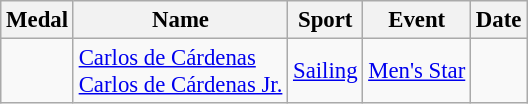<table class="wikitable sortable" style="font-size: 95%;">
<tr>
<th>Medal</th>
<th>Name</th>
<th>Sport</th>
<th>Event</th>
<th>Date</th>
</tr>
<tr>
<td></td>
<td><a href='#'>Carlos de Cárdenas</a><br><a href='#'>Carlos de Cárdenas Jr.</a></td>
<td><a href='#'>Sailing</a></td>
<td><a href='#'>Men's Star</a></td>
<td></td>
</tr>
</table>
